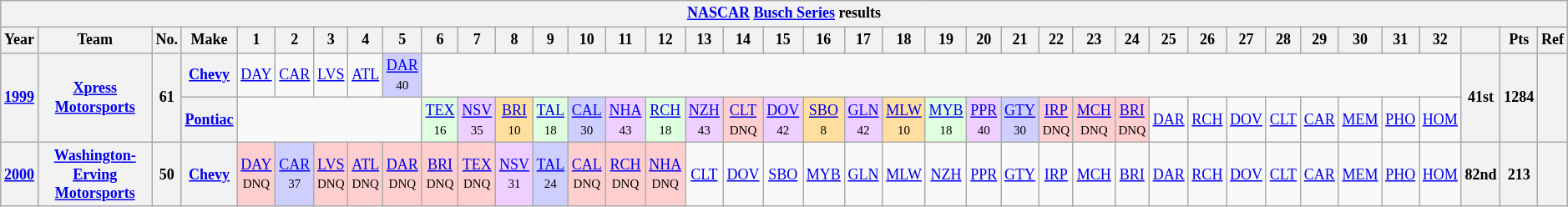<table class="wikitable" style="text-align:center; font-size:75%">
<tr>
<th colspan=42><a href='#'>NASCAR</a> <a href='#'>Busch Series</a> results</th>
</tr>
<tr>
<th>Year</th>
<th>Team</th>
<th>No.</th>
<th>Make</th>
<th>1</th>
<th>2</th>
<th>3</th>
<th>4</th>
<th>5</th>
<th>6</th>
<th>7</th>
<th>8</th>
<th>9</th>
<th>10</th>
<th>11</th>
<th>12</th>
<th>13</th>
<th>14</th>
<th>15</th>
<th>16</th>
<th>17</th>
<th>18</th>
<th>19</th>
<th>20</th>
<th>21</th>
<th>22</th>
<th>23</th>
<th>24</th>
<th>25</th>
<th>26</th>
<th>27</th>
<th>28</th>
<th>29</th>
<th>30</th>
<th>31</th>
<th>32</th>
<th></th>
<th>Pts</th>
<th>Ref</th>
</tr>
<tr>
<th rowspan=2><a href='#'>1999</a></th>
<th rowspan=2><a href='#'>Xpress Motorsports</a></th>
<th rowspan=2>61</th>
<th><a href='#'>Chevy</a></th>
<td><a href='#'>DAY</a></td>
<td><a href='#'>CAR</a></td>
<td><a href='#'>LVS</a></td>
<td><a href='#'>ATL</a></td>
<td style="background:#CFCFFF;"><a href='#'>DAR</a><br><small>40</small></td>
<td colspan=27></td>
<th rowspan=2>41st</th>
<th rowspan=2>1284</th>
<th rowspan=2></th>
</tr>
<tr>
<th><a href='#'>Pontiac</a></th>
<td colspan=5></td>
<td style="background:#DFFFDF;"><a href='#'>TEX</a><br><small>16</small></td>
<td style="background:#EFCFFF;"><a href='#'>NSV</a><br><small>35</small></td>
<td style="background:#FFDF9F;"><a href='#'>BRI</a><br><small>10</small></td>
<td style="background:#DFFFDF;"><a href='#'>TAL</a><br><small>18</small></td>
<td style="background:#CFCFFF;"><a href='#'>CAL</a><br><small>30</small></td>
<td style="background:#EFCFFF;"><a href='#'>NHA</a><br><small>43</small></td>
<td style="background:#DFFFDF;"><a href='#'>RCH</a><br><small>18</small></td>
<td style="background:#EFCFFF;"><a href='#'>NZH</a><br><small>43</small></td>
<td style="background:#FFCFCF;"><a href='#'>CLT</a><br><small>DNQ</small></td>
<td style="background:#EFCFFF;"><a href='#'>DOV</a><br><small>42</small></td>
<td style="background:#FFDF9F;"><a href='#'>SBO</a><br><small>8</small></td>
<td style="background:#EFCFFF;"><a href='#'>GLN</a><br><small>42</small></td>
<td style="background:#FFDF9F;"><a href='#'>MLW</a><br><small>10</small></td>
<td style="background:#DFFFDF;"><a href='#'>MYB</a><br><small>18</small></td>
<td style="background:#EFCFFF;"><a href='#'>PPR</a><br><small>40</small></td>
<td style="background:#CFCFFF;"><a href='#'>GTY</a><br><small>30</small></td>
<td style="background:#FFCFCF;"><a href='#'>IRP</a><br><small>DNQ</small></td>
<td style="background:#FFCFCF;"><a href='#'>MCH</a><br><small>DNQ</small></td>
<td style="background:#FFCFCF;"><a href='#'>BRI</a><br><small>DNQ</small></td>
<td><a href='#'>DAR</a></td>
<td><a href='#'>RCH</a></td>
<td><a href='#'>DOV</a></td>
<td><a href='#'>CLT</a></td>
<td><a href='#'>CAR</a></td>
<td><a href='#'>MEM</a></td>
<td><a href='#'>PHO</a></td>
<td><a href='#'>HOM</a></td>
</tr>
<tr>
<th><a href='#'>2000</a></th>
<th><a href='#'>Washington-Erving Motorsports</a></th>
<th>50</th>
<th><a href='#'>Chevy</a></th>
<td style="background:#FFCFCF;"><a href='#'>DAY</a><br><small>DNQ</small></td>
<td style="background:#CFCFFF;"><a href='#'>CAR</a><br><small>37</small></td>
<td style="background:#FFCFCF;"><a href='#'>LVS</a><br><small>DNQ</small></td>
<td style="background:#FFCFCF;"><a href='#'>ATL</a><br><small>DNQ</small></td>
<td style="background:#FFCFCF;"><a href='#'>DAR</a><br><small>DNQ</small></td>
<td style="background:#FFCFCF;"><a href='#'>BRI</a><br><small>DNQ</small></td>
<td style="background:#FFCFCF;"><a href='#'>TEX</a><br><small>DNQ</small></td>
<td style="background:#EFCFFF;"><a href='#'>NSV</a><br><small>31</small></td>
<td style="background:#CFCFFF;"><a href='#'>TAL</a><br><small>24</small></td>
<td style="background:#FFCFCF;"><a href='#'>CAL</a><br><small>DNQ</small></td>
<td style="background:#FFCFCF;"><a href='#'>RCH</a><br><small>DNQ</small></td>
<td style="background:#FFCFCF;"><a href='#'>NHA</a><br><small>DNQ</small></td>
<td><a href='#'>CLT</a></td>
<td><a href='#'>DOV</a></td>
<td><a href='#'>SBO</a></td>
<td><a href='#'>MYB</a></td>
<td><a href='#'>GLN</a></td>
<td><a href='#'>MLW</a></td>
<td><a href='#'>NZH</a></td>
<td><a href='#'>PPR</a></td>
<td><a href='#'>GTY</a></td>
<td><a href='#'>IRP</a></td>
<td><a href='#'>MCH</a></td>
<td><a href='#'>BRI</a></td>
<td><a href='#'>DAR</a></td>
<td><a href='#'>RCH</a></td>
<td><a href='#'>DOV</a></td>
<td><a href='#'>CLT</a></td>
<td><a href='#'>CAR</a></td>
<td><a href='#'>MEM</a></td>
<td><a href='#'>PHO</a></td>
<td><a href='#'>HOM</a></td>
<th>82nd</th>
<th>213</th>
<th></th>
</tr>
</table>
